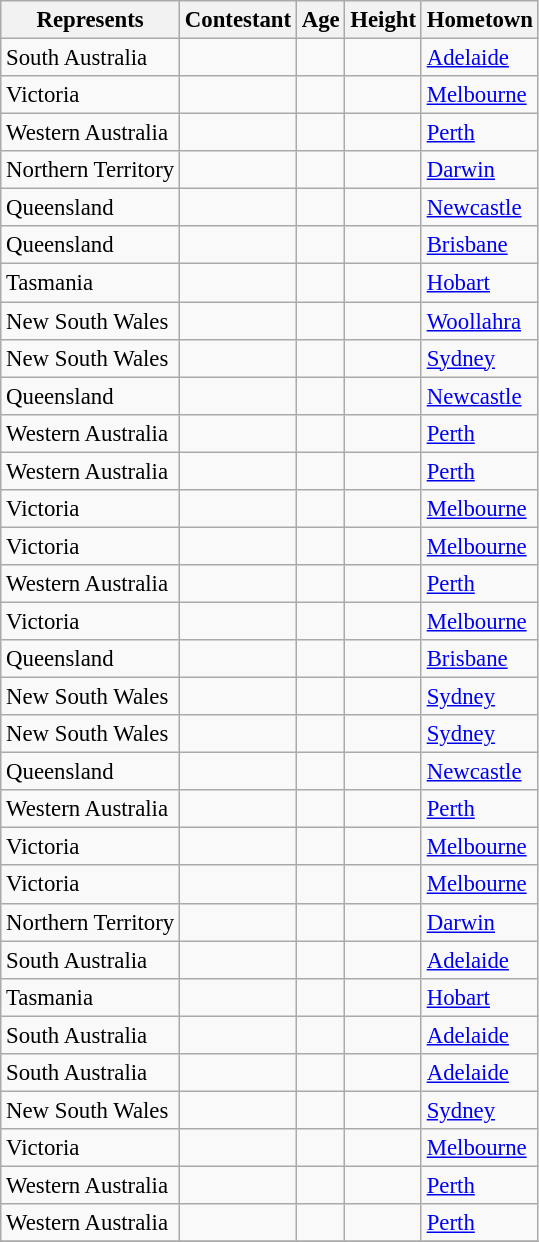<table class="wikitable sortable" style="font-size: 95%;">
<tr>
<th>Represents</th>
<th>Contestant</th>
<th>Age</th>
<th>Height</th>
<th>Hometown</th>
</tr>
<tr>
<td>South Australia</td>
<td></td>
<td></td>
<td></td>
<td><a href='#'>Adelaide</a></td>
</tr>
<tr>
<td>Victoria</td>
<td></td>
<td></td>
<td></td>
<td><a href='#'>Melbourne</a></td>
</tr>
<tr>
<td>Western Australia</td>
<td></td>
<td></td>
<td></td>
<td><a href='#'>Perth</a></td>
</tr>
<tr>
<td>Northern Territory</td>
<td></td>
<td></td>
<td></td>
<td><a href='#'>Darwin</a></td>
</tr>
<tr>
<td>Queensland</td>
<td></td>
<td></td>
<td></td>
<td><a href='#'>Newcastle</a></td>
</tr>
<tr>
<td>Queensland</td>
<td></td>
<td></td>
<td></td>
<td><a href='#'>Brisbane</a></td>
</tr>
<tr>
<td>Tasmania</td>
<td></td>
<td></td>
<td></td>
<td><a href='#'>Hobart</a></td>
</tr>
<tr>
<td>New South Wales</td>
<td></td>
<td></td>
<td></td>
<td><a href='#'>Woollahra</a></td>
</tr>
<tr>
<td>New South Wales</td>
<td></td>
<td></td>
<td></td>
<td><a href='#'>Sydney</a></td>
</tr>
<tr>
<td>Queensland</td>
<td></td>
<td></td>
<td></td>
<td><a href='#'>Newcastle</a></td>
</tr>
<tr>
<td>Western Australia</td>
<td></td>
<td></td>
<td></td>
<td><a href='#'>Perth</a></td>
</tr>
<tr>
<td>Western Australia</td>
<td></td>
<td></td>
<td></td>
<td><a href='#'>Perth</a></td>
</tr>
<tr>
<td>Victoria</td>
<td></td>
<td></td>
<td></td>
<td><a href='#'>Melbourne</a></td>
</tr>
<tr>
<td>Victoria</td>
<td></td>
<td></td>
<td></td>
<td><a href='#'>Melbourne</a></td>
</tr>
<tr>
<td>Western Australia</td>
<td></td>
<td></td>
<td></td>
<td><a href='#'>Perth</a></td>
</tr>
<tr>
<td>Victoria</td>
<td></td>
<td></td>
<td></td>
<td><a href='#'>Melbourne</a></td>
</tr>
<tr>
<td>Queensland</td>
<td></td>
<td></td>
<td></td>
<td><a href='#'>Brisbane</a></td>
</tr>
<tr>
<td>New South Wales</td>
<td></td>
<td></td>
<td></td>
<td><a href='#'>Sydney</a></td>
</tr>
<tr>
<td>New South Wales</td>
<td></td>
<td></td>
<td></td>
<td><a href='#'>Sydney</a></td>
</tr>
<tr>
<td>Queensland</td>
<td></td>
<td></td>
<td></td>
<td><a href='#'>Newcastle</a></td>
</tr>
<tr>
<td>Western Australia</td>
<td></td>
<td></td>
<td></td>
<td><a href='#'>Perth</a></td>
</tr>
<tr>
<td>Victoria</td>
<td></td>
<td></td>
<td></td>
<td><a href='#'>Melbourne</a></td>
</tr>
<tr>
<td>Victoria</td>
<td></td>
<td></td>
<td></td>
<td><a href='#'>Melbourne</a></td>
</tr>
<tr>
<td>Northern Territory</td>
<td></td>
<td></td>
<td></td>
<td><a href='#'>Darwin</a></td>
</tr>
<tr>
<td>South Australia</td>
<td></td>
<td></td>
<td></td>
<td><a href='#'>Adelaide</a></td>
</tr>
<tr>
<td>Tasmania</td>
<td></td>
<td></td>
<td></td>
<td><a href='#'>Hobart</a></td>
</tr>
<tr>
<td>South Australia</td>
<td></td>
<td></td>
<td></td>
<td><a href='#'>Adelaide</a></td>
</tr>
<tr>
<td>South Australia</td>
<td></td>
<td></td>
<td></td>
<td><a href='#'>Adelaide</a></td>
</tr>
<tr>
<td>New South Wales</td>
<td></td>
<td></td>
<td></td>
<td><a href='#'>Sydney</a></td>
</tr>
<tr>
<td>Victoria</td>
<td></td>
<td></td>
<td></td>
<td><a href='#'>Melbourne</a></td>
</tr>
<tr>
<td>Western Australia</td>
<td></td>
<td></td>
<td></td>
<td><a href='#'>Perth</a></td>
</tr>
<tr>
<td>Western Australia</td>
<td></td>
<td></td>
<td></td>
<td><a href='#'>Perth</a></td>
</tr>
<tr>
</tr>
</table>
